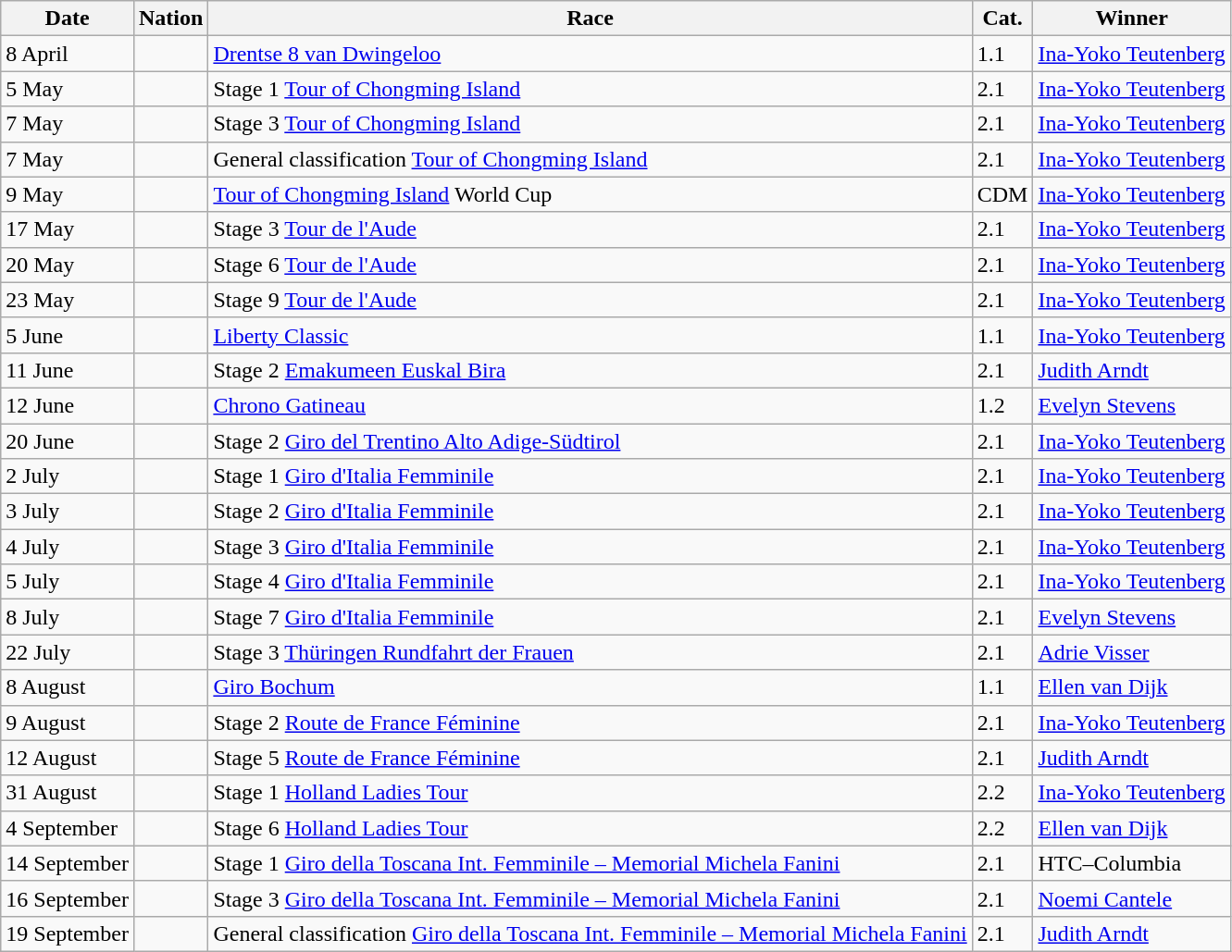<table class="wikitable sortable">
<tr>
<th>Date</th>
<th>Nation</th>
<th>Race</th>
<th>Cat.</th>
<th>Winner</th>
</tr>
<tr>
<td>8 April</td>
<td></td>
<td><a href='#'>Drentse 8 van Dwingeloo</a></td>
<td>1.1</td>
<td> <a href='#'>Ina-Yoko Teutenberg</a></td>
</tr>
<tr>
<td>5 May</td>
<td></td>
<td>Stage 1 <a href='#'>Tour of Chongming Island</a></td>
<td>2.1</td>
<td> <a href='#'>Ina-Yoko Teutenberg</a></td>
</tr>
<tr>
<td>7 May</td>
<td></td>
<td>Stage 3 <a href='#'>Tour of Chongming Island</a></td>
<td>2.1</td>
<td> <a href='#'>Ina-Yoko Teutenberg</a></td>
</tr>
<tr>
<td>7 May</td>
<td></td>
<td>General classification <a href='#'>Tour of Chongming Island</a></td>
<td>2.1</td>
<td> <a href='#'>Ina-Yoko Teutenberg</a></td>
</tr>
<tr>
<td>9 May</td>
<td></td>
<td><a href='#'>Tour of Chongming Island</a> World Cup</td>
<td>CDM</td>
<td> <a href='#'>Ina-Yoko Teutenberg</a></td>
</tr>
<tr>
<td>17 May</td>
<td></td>
<td>Stage 3 <a href='#'>Tour de l'Aude</a></td>
<td>2.1</td>
<td> <a href='#'>Ina-Yoko Teutenberg</a></td>
</tr>
<tr>
<td>20 May</td>
<td></td>
<td>Stage 6 <a href='#'>Tour de l'Aude</a></td>
<td>2.1</td>
<td> <a href='#'>Ina-Yoko Teutenberg</a></td>
</tr>
<tr>
<td>23 May</td>
<td></td>
<td>Stage 9 <a href='#'>Tour de l'Aude</a></td>
<td>2.1</td>
<td> <a href='#'>Ina-Yoko Teutenberg</a></td>
</tr>
<tr>
<td>5 June</td>
<td></td>
<td><a href='#'>Liberty Classic</a></td>
<td>1.1</td>
<td> <a href='#'>Ina-Yoko Teutenberg</a></td>
</tr>
<tr>
<td>11 June</td>
<td></td>
<td>Stage 2 <a href='#'>Emakumeen Euskal Bira</a></td>
<td>2.1</td>
<td> <a href='#'>Judith Arndt</a></td>
</tr>
<tr>
<td>12 June</td>
<td></td>
<td><a href='#'>Chrono Gatineau</a></td>
<td>1.2</td>
<td> <a href='#'>Evelyn Stevens</a></td>
</tr>
<tr>
<td>20 June</td>
<td></td>
<td>Stage 2 <a href='#'>Giro del Trentino Alto Adige-Südtirol</a></td>
<td>2.1</td>
<td> <a href='#'>Ina-Yoko Teutenberg</a></td>
</tr>
<tr>
<td>2 July</td>
<td></td>
<td>Stage 1 <a href='#'>Giro d'Italia Femminile</a></td>
<td>2.1</td>
<td> <a href='#'>Ina-Yoko Teutenberg</a></td>
</tr>
<tr>
<td>3 July</td>
<td></td>
<td>Stage 2 <a href='#'>Giro d'Italia Femminile</a></td>
<td>2.1</td>
<td> <a href='#'>Ina-Yoko Teutenberg</a></td>
</tr>
<tr>
<td>4 July</td>
<td></td>
<td>Stage 3 <a href='#'>Giro d'Italia Femminile</a></td>
<td>2.1</td>
<td> <a href='#'>Ina-Yoko Teutenberg</a></td>
</tr>
<tr>
<td>5 July</td>
<td></td>
<td>Stage 4 <a href='#'>Giro d'Italia Femminile</a></td>
<td>2.1</td>
<td> <a href='#'>Ina-Yoko Teutenberg</a></td>
</tr>
<tr>
<td>8 July</td>
<td></td>
<td>Stage 7 <a href='#'>Giro d'Italia Femminile</a></td>
<td>2.1</td>
<td> <a href='#'>Evelyn Stevens</a></td>
</tr>
<tr>
<td>22 July</td>
<td></td>
<td>Stage 3 <a href='#'>Thüringen Rundfahrt der Frauen</a></td>
<td>2.1</td>
<td> <a href='#'>Adrie Visser</a></td>
</tr>
<tr>
<td>8 August</td>
<td></td>
<td><a href='#'>Giro Bochum</a></td>
<td>1.1</td>
<td> <a href='#'>Ellen van Dijk</a></td>
</tr>
<tr>
<td>9 August</td>
<td></td>
<td>Stage 2 <a href='#'>Route de France Féminine</a></td>
<td>2.1</td>
<td> <a href='#'>Ina-Yoko Teutenberg</a></td>
</tr>
<tr>
<td>12 August</td>
<td></td>
<td>Stage 5 <a href='#'>Route de France Féminine</a></td>
<td>2.1</td>
<td> <a href='#'>Judith Arndt</a></td>
</tr>
<tr>
<td>31 August</td>
<td></td>
<td>Stage 1 <a href='#'>Holland Ladies Tour</a></td>
<td>2.2</td>
<td> <a href='#'>Ina-Yoko Teutenberg</a></td>
</tr>
<tr>
<td>4 September</td>
<td></td>
<td>Stage 6 <a href='#'>Holland Ladies Tour</a></td>
<td>2.2</td>
<td> <a href='#'>Ellen van Dijk</a></td>
</tr>
<tr>
<td>14 September</td>
<td></td>
<td>Stage 1 <a href='#'>Giro della Toscana Int. Femminile – Memorial Michela Fanini</a></td>
<td>2.1</td>
<td>HTC–Columbia</td>
</tr>
<tr>
<td>16 September</td>
<td></td>
<td>Stage 3 <a href='#'>Giro della Toscana Int. Femminile – Memorial Michela Fanini</a></td>
<td>2.1</td>
<td> <a href='#'>Noemi Cantele</a></td>
</tr>
<tr>
<td>19 September</td>
<td></td>
<td>General classification <a href='#'>Giro della Toscana Int. Femminile – Memorial Michela Fanini</a></td>
<td>2.1</td>
<td> <a href='#'>Judith Arndt</a></td>
</tr>
</table>
